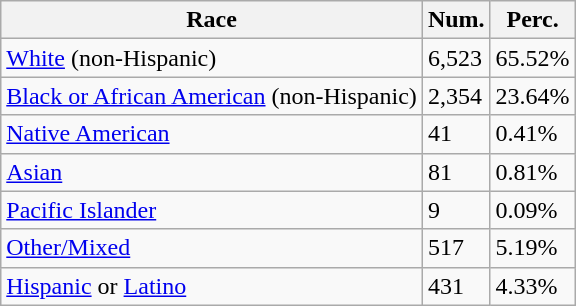<table class="wikitable">
<tr>
<th>Race</th>
<th>Num.</th>
<th>Perc.</th>
</tr>
<tr>
<td><a href='#'>White</a> (non-Hispanic)</td>
<td>6,523</td>
<td>65.52%</td>
</tr>
<tr>
<td><a href='#'>Black or African American</a> (non-Hispanic)</td>
<td>2,354</td>
<td>23.64%</td>
</tr>
<tr>
<td><a href='#'>Native American</a></td>
<td>41</td>
<td>0.41%</td>
</tr>
<tr>
<td><a href='#'>Asian</a></td>
<td>81</td>
<td>0.81%</td>
</tr>
<tr>
<td><a href='#'>Pacific Islander</a></td>
<td>9</td>
<td>0.09%</td>
</tr>
<tr>
<td><a href='#'>Other/Mixed</a></td>
<td>517</td>
<td>5.19%</td>
</tr>
<tr>
<td><a href='#'>Hispanic</a> or <a href='#'>Latino</a></td>
<td>431</td>
<td>4.33%</td>
</tr>
</table>
